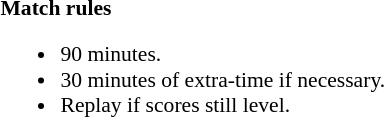<table width=100% style="font-size: 90%">
<tr>
<td width=50% valign=top><br><strong>Match rules</strong><ul><li>90 minutes.</li><li>30 minutes of extra-time if necessary.</li><li>Replay if scores still level.</li></ul></td>
</tr>
</table>
